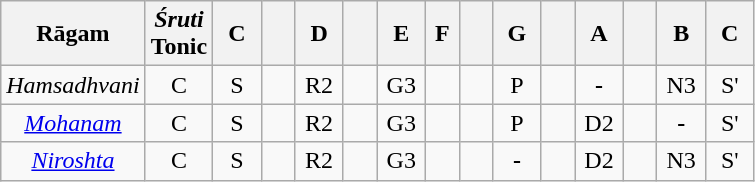<table class="wikitable" style="text-align:center">
<tr>
<th>Rāgam</th>
<th><em>Śruti</em><br>Tonic</th>
<th>C</th>
<th></th>
<th>D</th>
<th></th>
<th>E</th>
<th>F</th>
<th></th>
<th>G</th>
<th></th>
<th>A</th>
<th></th>
<th>B</th>
<th>C</th>
</tr>
<tr>
<td><em>Hamsadhvani</em></td>
<td>C</td>
<td width="25px">S</td>
<td width="15px"></td>
<td width="25px">R2</td>
<td width="15px"></td>
<td width="25px">G3</td>
<td width="15px"></td>
<td width="15px"></td>
<td width="25px">P</td>
<td width="15px"></td>
<td width="25px"><strong>-</strong></td>
<td width="15px"></td>
<td width="25px">N3</td>
<td width="25px">S'</td>
</tr>
<tr>
<td><em><a href='#'>Mohanam</a></em></td>
<td>C</td>
<td>S</td>
<td></td>
<td>R2</td>
<td></td>
<td>G3</td>
<td></td>
<td></td>
<td>P</td>
<td></td>
<td>D2</td>
<td></td>
<td><strong>-</strong></td>
<td>S'</td>
</tr>
<tr>
<td><em><a href='#'>Niroshta</a></em></td>
<td>C</td>
<td>S</td>
<td></td>
<td>R2</td>
<td></td>
<td>G3</td>
<td></td>
<td></td>
<td><strong>-</strong></td>
<td></td>
<td>D2</td>
<td></td>
<td>N3</td>
<td>S'</td>
</tr>
</table>
